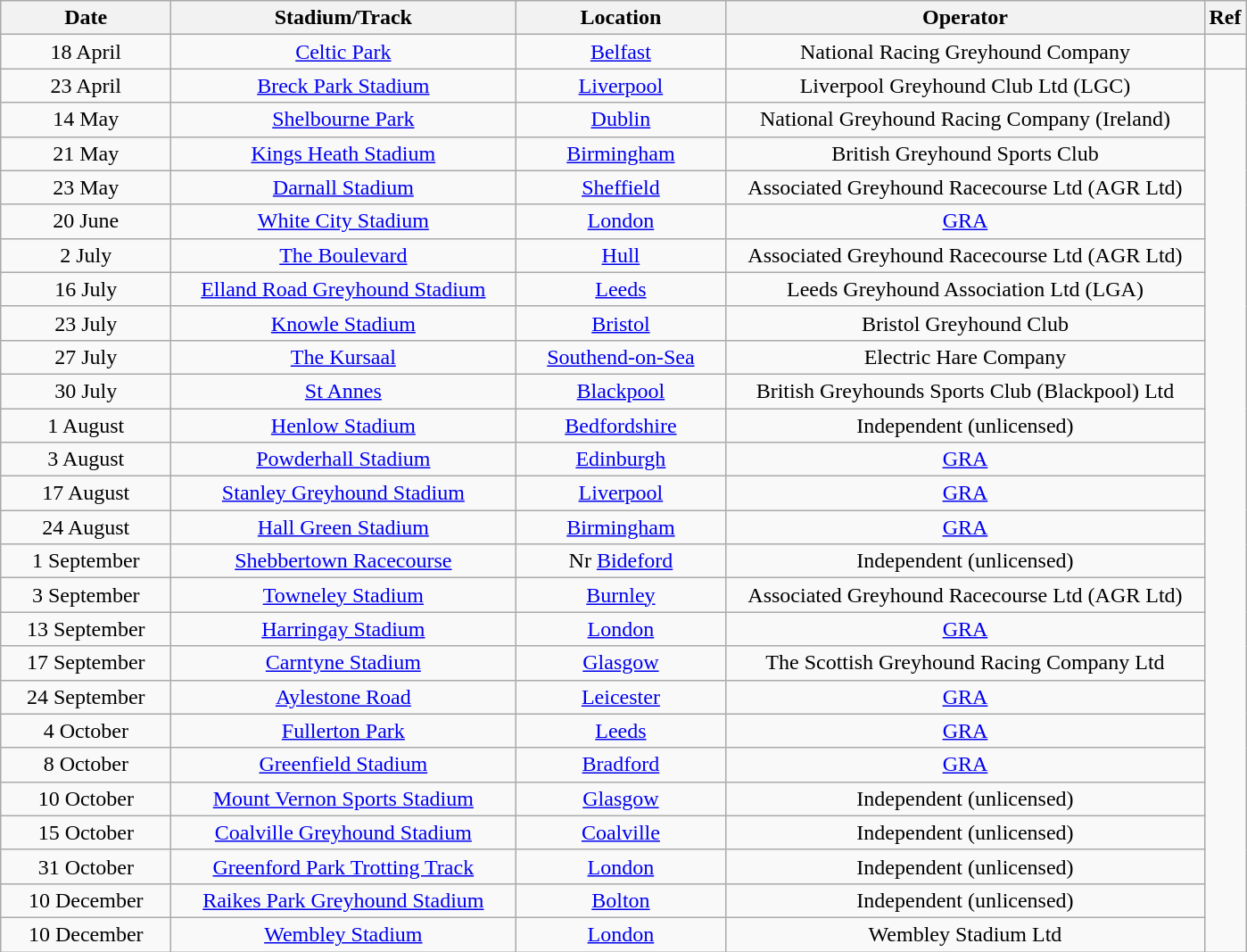<table class="wikitable" style="text-align:center">
<tr>
<th width=120>Date</th>
<th width=250>Stadium/Track</th>
<th width=150>Location</th>
<th width=350>Operator</th>
<th width=20>Ref</th>
</tr>
<tr>
<td>18 April</td>
<td><a href='#'>Celtic Park</a></td>
<td><a href='#'>Belfast</a></td>
<td>National Racing Greyhound Company</td>
<td></td>
</tr>
<tr>
<td>23 April</td>
<td><a href='#'>Breck Park Stadium</a></td>
<td><a href='#'>Liverpool</a></td>
<td>Liverpool Greyhound Club Ltd (LGC)</td>
</tr>
<tr>
<td>14 May</td>
<td><a href='#'>Shelbourne Park</a></td>
<td><a href='#'>Dublin</a></td>
<td>National Greyhound Racing Company (Ireland)</td>
</tr>
<tr>
<td>21 May</td>
<td><a href='#'>Kings Heath Stadium</a></td>
<td><a href='#'>Birmingham</a></td>
<td>British Greyhound Sports Club</td>
</tr>
<tr>
<td>23 May</td>
<td><a href='#'>Darnall Stadium</a></td>
<td><a href='#'>Sheffield</a></td>
<td>Associated Greyhound Racecourse Ltd (AGR Ltd)</td>
</tr>
<tr>
<td>20 June</td>
<td><a href='#'>White City Stadium</a></td>
<td><a href='#'>London</a></td>
<td><a href='#'>GRA</a></td>
</tr>
<tr>
<td>2 July</td>
<td><a href='#'>The Boulevard</a></td>
<td><a href='#'>Hull</a></td>
<td>Associated Greyhound Racecourse Ltd (AGR Ltd)</td>
</tr>
<tr>
<td>16 July</td>
<td><a href='#'>Elland Road Greyhound Stadium</a></td>
<td><a href='#'>Leeds</a></td>
<td>Leeds Greyhound Association Ltd (LGA)</td>
</tr>
<tr>
<td>23 July</td>
<td><a href='#'>Knowle Stadium</a></td>
<td><a href='#'>Bristol</a></td>
<td>Bristol Greyhound Club</td>
</tr>
<tr>
<td>27 July</td>
<td><a href='#'>The Kursaal</a></td>
<td><a href='#'>Southend-on-Sea</a></td>
<td>Electric Hare Company</td>
</tr>
<tr>
<td>30 July</td>
<td><a href='#'>St Annes</a></td>
<td><a href='#'>Blackpool</a></td>
<td>British Greyhounds Sports Club (Blackpool) Ltd</td>
</tr>
<tr>
<td>1 August</td>
<td><a href='#'>Henlow Stadium</a></td>
<td><a href='#'>Bedfordshire</a></td>
<td>Independent (unlicensed)</td>
</tr>
<tr>
<td>3 August</td>
<td><a href='#'>Powderhall Stadium</a></td>
<td><a href='#'>Edinburgh</a></td>
<td><a href='#'>GRA</a></td>
</tr>
<tr>
<td>17 August</td>
<td><a href='#'>Stanley Greyhound Stadium</a></td>
<td><a href='#'>Liverpool</a></td>
<td><a href='#'>GRA</a></td>
</tr>
<tr>
<td>24 August</td>
<td><a href='#'>Hall Green Stadium</a></td>
<td><a href='#'>Birmingham</a></td>
<td><a href='#'>GRA</a></td>
</tr>
<tr>
<td>1 September</td>
<td><a href='#'>Shebbertown Racecourse</a></td>
<td>Nr <a href='#'>Bideford</a></td>
<td>Independent (unlicensed)</td>
</tr>
<tr>
<td>3 September</td>
<td><a href='#'>Towneley Stadium</a></td>
<td><a href='#'>Burnley</a></td>
<td>Associated Greyhound Racecourse Ltd (AGR Ltd)</td>
</tr>
<tr>
<td>13 September</td>
<td><a href='#'>Harringay Stadium</a></td>
<td><a href='#'>London</a></td>
<td><a href='#'>GRA</a></td>
</tr>
<tr>
<td>17 September</td>
<td><a href='#'>Carntyne Stadium</a></td>
<td><a href='#'>Glasgow</a></td>
<td>The Scottish Greyhound Racing Company Ltd</td>
</tr>
<tr>
<td>24 September</td>
<td><a href='#'>Aylestone Road</a></td>
<td><a href='#'>Leicester</a></td>
<td><a href='#'>GRA</a></td>
</tr>
<tr>
<td>4 October</td>
<td><a href='#'>Fullerton Park</a></td>
<td><a href='#'>Leeds</a></td>
<td><a href='#'>GRA</a></td>
</tr>
<tr>
<td>8 October</td>
<td><a href='#'>Greenfield Stadium</a></td>
<td><a href='#'>Bradford</a></td>
<td><a href='#'>GRA</a></td>
</tr>
<tr>
<td>10 October</td>
<td><a href='#'>Mount Vernon Sports Stadium</a></td>
<td><a href='#'>Glasgow</a></td>
<td>Independent (unlicensed)</td>
</tr>
<tr>
<td>15 October</td>
<td><a href='#'>Coalville Greyhound Stadium</a></td>
<td><a href='#'>Coalville</a></td>
<td>Independent (unlicensed)</td>
</tr>
<tr>
<td>31 October</td>
<td><a href='#'>Greenford Park Trotting Track</a></td>
<td><a href='#'>London</a></td>
<td>Independent (unlicensed)</td>
</tr>
<tr>
<td>10 December</td>
<td><a href='#'>Raikes Park Greyhound Stadium</a></td>
<td><a href='#'>Bolton</a></td>
<td>Independent (unlicensed)</td>
</tr>
<tr>
<td>10 December</td>
<td><a href='#'>Wembley Stadium</a></td>
<td><a href='#'>London</a></td>
<td>Wembley Stadium Ltd</td>
</tr>
</table>
